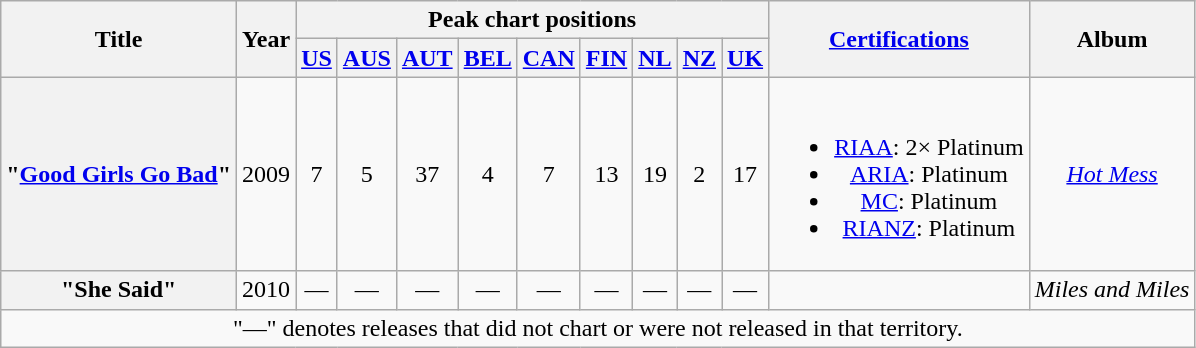<table class="wikitable plainrowheaders" style="text-align:center;">
<tr>
<th scope="col" rowspan="2">Title</th>
<th scope="col" rowspan="2">Year</th>
<th scope="col" colspan="9">Peak chart positions</th>
<th scope="col" rowspan="2"><a href='#'>Certifications</a></th>
<th scope="col" rowspan="2">Album</th>
</tr>
<tr>
<th scope="col"><a href='#'>US</a><br></th>
<th scope="col"><a href='#'>AUS</a><br></th>
<th scope="col"><a href='#'>AUT</a><br></th>
<th scope="col"><a href='#'>BEL</a><br></th>
<th scope="col"><a href='#'>CAN</a><br></th>
<th scope="col"><a href='#'>FIN</a><br></th>
<th scope="col"><a href='#'>NL</a><br></th>
<th scope="col"><a href='#'>NZ</a><br></th>
<th scope="col"><a href='#'>UK</a><br></th>
</tr>
<tr>
<th scope="row">"<a href='#'>Good Girls Go Bad</a>"<br></th>
<td>2009</td>
<td>7</td>
<td>5</td>
<td>37</td>
<td>4</td>
<td>7</td>
<td>13</td>
<td>19</td>
<td>2</td>
<td>17</td>
<td><br><ul><li><a href='#'>RIAA</a>: 2× Platinum</li><li><a href='#'>ARIA</a>: Platinum</li><li><a href='#'>MC</a>: Platinum</li><li><a href='#'>RIANZ</a>: Platinum</li></ul></td>
<td><em><a href='#'>Hot Mess</a></em></td>
</tr>
<tr>
<th scope="row">"She Said"<br></th>
<td>2010</td>
<td>—</td>
<td>—</td>
<td>—</td>
<td>—</td>
<td>—</td>
<td>—</td>
<td>—</td>
<td>—</td>
<td>—</td>
<td></td>
<td><em>Miles and Miles</em></td>
</tr>
<tr>
<td colspan="15" style="text-align:center;">"—" denotes releases that did not chart or were not released in that territory.</td>
</tr>
</table>
